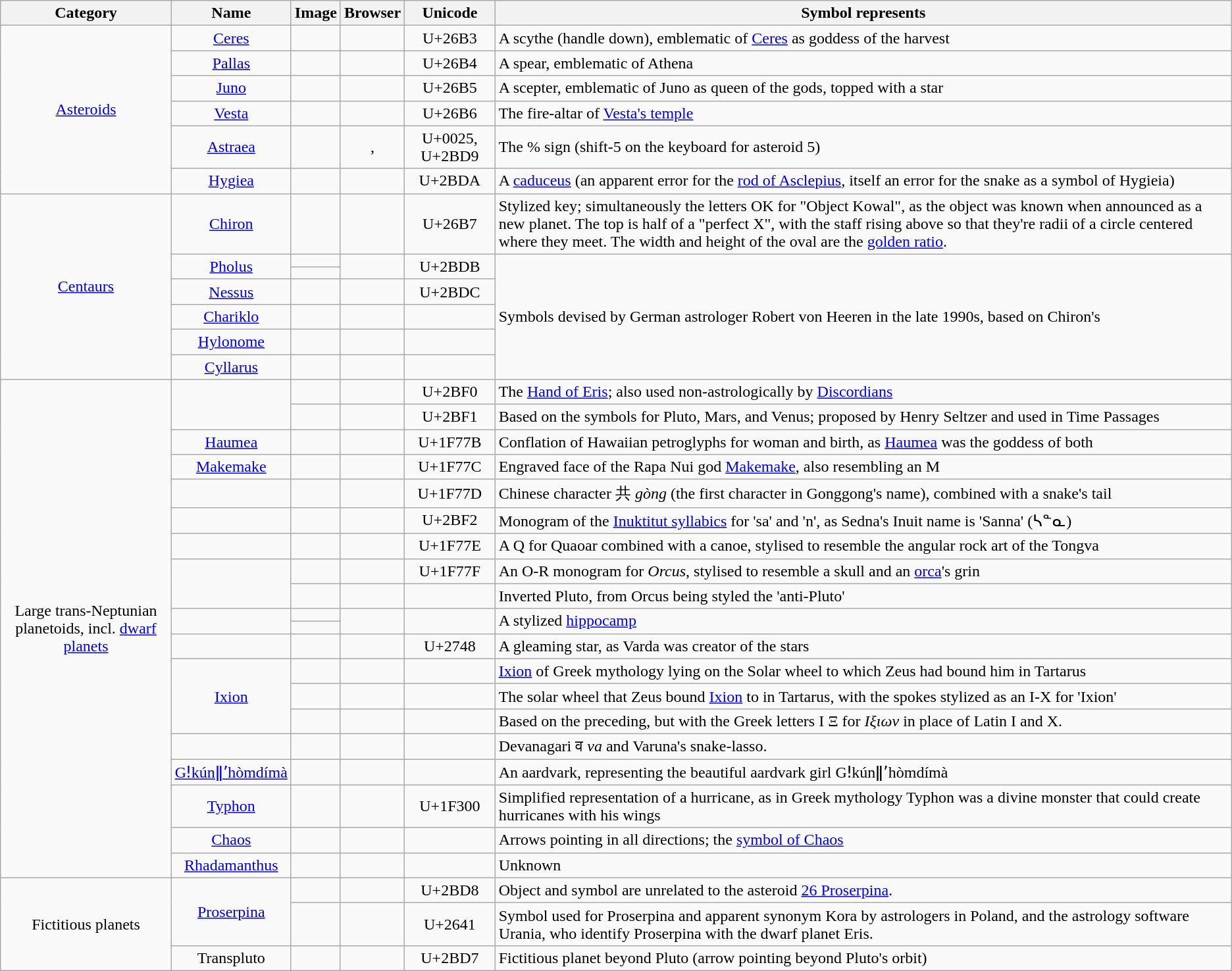<table class="wikitable skin-invert-image" style="text-align:center">
<tr>
<th>Category</th>
<th>Name</th>
<th>Image</th>
<th>Browser</th>
<th>Unicode</th>
<th>Symbol represents</th>
</tr>
<tr>
<td rowspan=6><a href='#'>Asteroids</a></td>
<td><a href='#'>Ceres</a></td>
<td></td>
<td></td>
<td>U+26B3</td>
<td style="text-align: left;">A scythe (handle down), emblematic of <a href='#'>Ceres</a> as goddess of the harvest</td>
</tr>
<tr>
<td><a href='#'>Pallas</a></td>
<td></td>
<td></td>
<td>U+26B4</td>
<td style="text-align:left;">A spear, emblematic of Athena</td>
</tr>
<tr>
<td><a href='#'>Juno</a></td>
<td></td>
<td></td>
<td>U+26B5</td>
<td style="text-align:left;">A scepter, emblematic of Juno as queen of the gods, topped with a star</td>
</tr>
<tr>
<td><a href='#'>Vesta</a></td>
<td></td>
<td></td>
<td>U+26B6</td>
<td style="text-align:left;">The fire-altar of <a href='#'>Vesta's temple</a></td>
</tr>
<tr>
<td><a href='#'>Astraea</a></td>
<td></td>
<td>, </td>
<td>U+0025, U+2BD9</td>
<td style="text-align:left;">The % sign (shift-5 on the keyboard for asteroid 5)</td>
</tr>
<tr>
<td><a href='#'>Hygiea</a></td>
<td></td>
<td></td>
<td>U+2BDA</td>
<td style="text-align:left;">A <a href='#'>caduceus</a> (an apparent error for the <a href='#'>rod of Asclepius</a>, itself an error for the snake as a symbol of Hygieia)</td>
</tr>
<tr>
<td rowspan="7"><a href='#'>Centaurs</a></td>
<td><a href='#'>Chiron</a></td>
<td></td>
<td></td>
<td>U+26B7</td>
<td style="text-align: left;">Stylized key; simultaneously the letters OK for "Object Kowal", as the object was known when announced as a new planet. The top is half of a "perfect X", with the staff rising above so that they're radii of a circle centered where they meet. The width and height of the oval are the <a href='#'>golden ratio</a>.</td>
</tr>
<tr>
<td rowspan="2"><a href='#'>Pholus</a></td>
<td></td>
<td rowspan="2"></td>
<td rowspan="2">U+2BDB</td>
<td style="text-align: left;" rowspan=6>Symbols devised by German astrologer Robert von Heeren in the late 1990s, based on Chiron's</td>
</tr>
<tr>
<td></td>
</tr>
<tr>
<td><a href='#'>Nessus</a></td>
<td></td>
<td></td>
<td>U+2BDC</td>
</tr>
<tr>
<td><a href='#'>Chariklo</a></td>
<td></td>
<td></td>
<td></td>
</tr>
<tr>
<td><a href='#'>Hylonome</a></td>
<td></td>
<td></td>
<td></td>
</tr>
<tr>
<td><a href='#'>Cyllarus</a></td>
<td></td>
<td></td>
<td></td>
</tr>
<tr>
<td rowspan="20">Large trans-Neptunian planetoids, incl. <a href='#'>dwarf planets</a></td>
<td rowspan="2"></td>
<td></td>
<td></td>
<td>U+2BF0</td>
<td style="text-align:left;">The <a href='#'>Hand of Eris</a>; also used non-astrologically by <a href='#'>Discordians</a></td>
</tr>
<tr>
<td></td>
<td></td>
<td>U+2BF1</td>
<td style="text-align:left;">Based on the symbols for Pluto, Mars, and Venus; proposed by Henry Seltzer and used in Time Passages</td>
</tr>
<tr>
<td><a href='#'>Haumea</a></td>
<td></td>
<td></td>
<td>U+1F77B</td>
<td style="text-align:left;">Conflation of Hawaiian petroglyphs for woman and birth, as <a href='#'>Haumea</a> was the goddess of both</td>
</tr>
<tr>
<td><a href='#'>Makemake</a></td>
<td></td>
<td></td>
<td>U+1F77C</td>
<td style="text-align:left;">Engraved face of the Rapa Nui god <a href='#'>Makemake</a>, also resembling an M</td>
</tr>
<tr>
<td></td>
<td></td>
<td></td>
<td>U+1F77D</td>
<td style="text-align:left;">Chinese character 共 <em>gòng</em> (the first character in Gonggong's name), combined with a snake's tail</td>
</tr>
<tr>
<td></td>
<td></td>
<td></td>
<td>U+2BF2</td>
<td style="text-align:left;">Monogram of the <a href='#'>Inuktitut syllabics</a> for 'sa' and 'n', as Sedna's Inuit name is 'Sanna' (ᓴᓐᓇ)</td>
</tr>
<tr>
<td></td>
<td></td>
<td></td>
<td>U+1F77E</td>
<td style="text-align:left;">A Q for Quaoar combined with a canoe, stylised to resemble the angular rock art of the Tongva</td>
</tr>
<tr>
<td rowspan=2></td>
<td></td>
<td></td>
<td>U+1F77F</td>
<td style="text-align:left;">An O-R monogram for <em>Orcus</em>, stylised to resemble a skull and an <a href='#'>orca</a>'s grin</td>
</tr>
<tr>
<td></td>
<td></td>
<td></td>
<td style="text-align:left;">Inverted Pluto, from Orcus being styled the 'anti-Pluto'</td>
</tr>
<tr>
<td rowspan=2></td>
<td></td>
<td rowspan=2></td>
<td rowspan=2></td>
<td rowspan=2 style="text-align:left;">A stylized <a href='#'>hippocamp</a></td>
</tr>
<tr>
<td></td>
</tr>
<tr>
<td></td>
<td></td>
<td></td>
<td>U+2748</td>
<td style="text-align:left;">A gleaming star, as Varda was creator of the stars</td>
</tr>
<tr>
<td rowspan=3><a href='#'>Ixion</a></td>
<td></td>
<td></td>
<td></td>
<td style="text-align: left;"><a href='#'>Ixion</a> of Greek mythology lying on the Solar wheel to which Zeus had bound him in Tartarus</td>
</tr>
<tr>
<td></td>
<td></td>
<td></td>
<td style="text-align:left;">The solar wheel that Zeus bound <a href='#'>Ixion</a> to in Tartarus, with the spokes stylized as an I-X for 'Ixion'</td>
</tr>
<tr>
<td></td>
<td></td>
<td></td>
<td style="text-align:left;">Based on the preceding, but with the Greek letters Ι Ξ for <em>Ιξιων</em> in place of Latin I and X.</td>
</tr>
<tr>
<td></td>
<td></td>
<td></td>
<td></td>
<td style="text-align:left;">Devanagari व <em>va</em> and Varuna's snake-lasso.</td>
</tr>
<tr>
<td><a href='#'>Gǃkúnǁʼhòmdímà</a></td>
<td></td>
<td></td>
<td></td>
<td style="text-align:left;">An aardvark, representing the beautiful aardvark girl Gǃkúnǁʼhòmdímà</td>
</tr>
<tr>
<td><a href='#'>Typhon</a></td>
<td></td>
<td></td>
<td>U+1F300</td>
<td style="text-align:left;">Simplified representation of a hurricane, as in Greek mythology Typhon was a divine monster that could create hurricanes with his wings</td>
</tr>
<tr>
<td><a href='#'>Chaos</a></td>
<td></td>
<td></td>
<td></td>
<td style="text-align:left;">Arrows pointing in all directions; the <a href='#'>symbol of Chaos</a><br></td>
</tr>
<tr>
<td><a href='#'>Rhadamanthus</a></td>
<td></td>
<td></td>
<td></td>
<td style="text-align:left;">Unknown<br></td>
</tr>
<tr>
<td rowspan="3">Fictitious planets</td>
<td rowspan=2><a href='#'>Proserpina</a></td>
<td></td>
<td></td>
<td>U+2BD8</td>
<td style="text-align: left;">Object and symbol are unrelated to the asteroid <a href='#'>26 Proserpina</a>.</td>
</tr>
<tr>
<td></td>
<td></td>
<td>U+2641</td>
<td style="text-align:left;">Symbol used for Proserpina and apparent synonym Kora by astrologers in Poland, and the astrology software Urania, who identify Proserpina with the dwarf planet Eris.</td>
</tr>
<tr>
<td>Transpluto</td>
<td></td>
<td></td>
<td>U+2BD7</td>
<td style="text-align: left;">Fictitious planet beyond Pluto (arrow pointing beyond Pluto's orbit)</td>
</tr>
</table>
